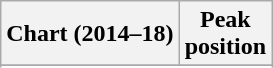<table class="wikitable sortable plainrowheaders">
<tr>
<th>Chart (2014–18)</th>
<th>Peak<br>position</th>
</tr>
<tr>
</tr>
<tr>
</tr>
<tr>
</tr>
<tr>
</tr>
<tr>
</tr>
<tr>
</tr>
<tr>
</tr>
<tr>
</tr>
<tr>
</tr>
</table>
